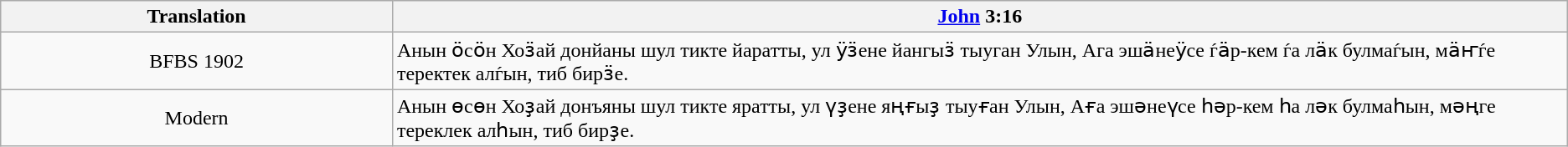<table class="wikitable">
<tr>
<th style="text-align:center; width:25%;">Translation</th>
<th><a href='#'>John</a> 3:16</th>
</tr>
<tr>
<td style="text-align:center;">BFBS 1902</td>
<td>Анын ӧсӧн Хоӟай донйаны шул тикте йаратты, ул ӱӟене йангыӟ тыуган Улын, Ага эшӓнеӱсе ѓӓр-кем ѓа лӓк булмаѓын, мӓҥѓе теректек алѓын, тиб бирӟе.</td>
</tr>
<tr>
<td style="text-align:center;">Modern</td>
<td>Анын өсөн Хоҙай донъяны шул тикте яратты, ул үҙене яңғыҙ тыуған Улын, Аға эшәнеүсе һәр-кем һа ләк булмаһын, мәңге тереклек алһын, тиб бирҙе.</td>
</tr>
</table>
